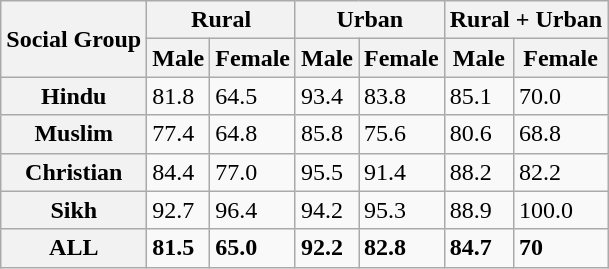<table class="wikitable">
<tr>
<th rowspan="2"><strong>Social Group</strong></th>
<th colspan="2"><strong>Rural</strong></th>
<th colspan="2"><strong>Urban</strong></th>
<th colspan="2"><strong>Rural + Urban</strong></th>
</tr>
<tr>
<th><strong>Male</strong></th>
<th><strong>Female</strong></th>
<th><strong>Male</strong></th>
<th><strong>Female</strong></th>
<th><strong>Male</strong></th>
<th><strong>Female</strong></th>
</tr>
<tr>
<th><strong>Hindu</strong></th>
<td>81.8</td>
<td>64.5</td>
<td>93.4</td>
<td>83.8</td>
<td>85.1</td>
<td>70.0</td>
</tr>
<tr>
<th><strong>Muslim</strong></th>
<td>77.4</td>
<td>64.8</td>
<td>85.8</td>
<td>75.6</td>
<td>80.6</td>
<td>68.8</td>
</tr>
<tr>
<th><strong>Christian</strong></th>
<td>84.4</td>
<td>77.0</td>
<td>95.5</td>
<td>91.4</td>
<td>88.2</td>
<td>82.2</td>
</tr>
<tr>
<th><strong>Sikh</strong></th>
<td>92.7</td>
<td>96.4</td>
<td>94.2</td>
<td>95.3</td>
<td>88.9</td>
<td>100.0</td>
</tr>
<tr>
<th><strong>ALL</strong></th>
<td><strong>81.5</strong></td>
<td><strong>65.0</strong></td>
<td><strong>92.2</strong></td>
<td><strong>82.8</strong></td>
<td><strong>84.7</strong></td>
<td><strong>70</strong></td>
</tr>
</table>
